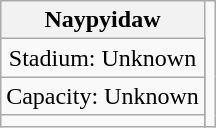<table class="wikitable" style="text-align:center; margin:1em auto;">
<tr>
<th colspan="2">Naypyidaw</th>
<td rowspan=4></td>
</tr>
<tr>
<td>Stadium: Unknown</td>
</tr>
<tr>
<td>Capacity: Unknown</td>
</tr>
<tr>
<td></td>
</tr>
</table>
